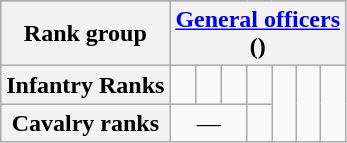<table class="wikitable">
<tr align="center" style="background:#cfcfcf;">
<th>Rank group</th>
<th colspan=7><a href='#'>General officers</a><br>()</th>
</tr>
<tr align="center">
<th>Infantry Ranks</th>
<td><br></td>
<td><br></td>
<td><br></td>
<td><br></td>
<td rowspan=2><br></td>
<td rowspan=2><br></td>
<td rowspan=2><br></td>
</tr>
<tr align="center">
<th>Cavalry ranks</th>
<td colspan=3>—</td>
<td><br></td>
</tr>
</table>
